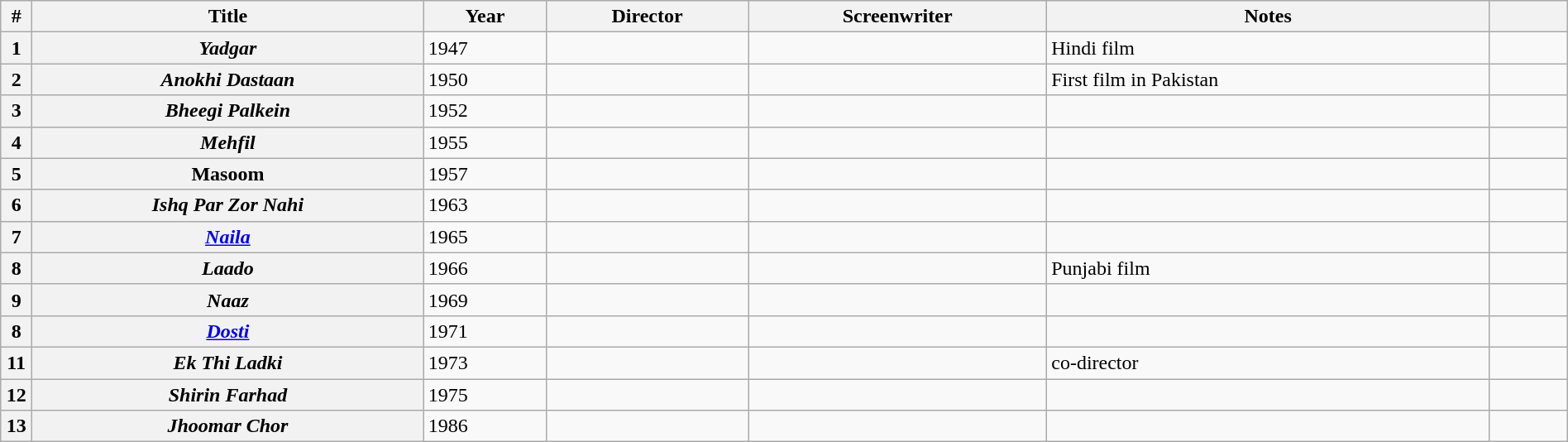<table class="wikitable sortable plainrowheaders" width=100%>
<tr>
<th scope="col" width=2%>#</th>
<th scope="col" width=25%>Title</th>
<th scope="col">Year</th>
<th scope="col">Director</th>
<th scope="col">Screenwriter</th>
<th scope="col">Notes</th>
<th width=5%></th>
</tr>
<tr>
<th scope="row" align="left">1</th>
<th><em>Yadgar</em></th>
<td>1947</td>
<td></td>
<td></td>
<td>Hindi film</td>
<td></td>
</tr>
<tr>
<th scope="row" align="left">2</th>
<th><em>Anokhi Dastaan</em></th>
<td>1950</td>
<td></td>
<td></td>
<td>First film in Pakistan</td>
<td></td>
</tr>
<tr>
<th scope="row" align="left">3</th>
<th><em>Bheegi Palkein</em></th>
<td>1952</td>
<td></td>
<td></td>
<td></td>
<td></td>
</tr>
<tr>
<th scope="row" align="left">4</th>
<th><em>Mehfil</em></th>
<td>1955</td>
<td></td>
<td></td>
<td></td>
<td></td>
</tr>
<tr>
<th scope="row" align="left">5</th>
<th>Masoom</th>
<td>1957</td>
<td></td>
<td></td>
<td></td>
<td></td>
</tr>
<tr>
<th scope="row" align="left">6</th>
<th><em>Ishq Par Zor Nahi</em></th>
<td>1963</td>
<td></td>
<td></td>
<td></td>
<td></td>
</tr>
<tr>
<th scope="row" align="left">7</th>
<th><em><a href='#'>Naila</a></em></th>
<td>1965</td>
<td></td>
<td></td>
<td></td>
<td></td>
</tr>
<tr>
<th scope="row" align="left">8</th>
<th><em>Laado</em></th>
<td>1966</td>
<td></td>
<td></td>
<td>Punjabi film</td>
<td></td>
</tr>
<tr>
<th scope="row" align="left">9</th>
<th><em>Naaz</em></th>
<td>1969</td>
<td></td>
<td></td>
<td></td>
<td></td>
</tr>
<tr>
<th scope="row" align="left">8</th>
<th><em><a href='#'>Dosti</a></em></th>
<td>1971</td>
<td></td>
<td></td>
<td></td>
<td></td>
</tr>
<tr>
<th scope="row" align="left">11</th>
<th><em>Ek Thi Ladki</em></th>
<td>1973</td>
<td></td>
<td></td>
<td>co-director</td>
<td></td>
</tr>
<tr>
<th scope="row" align="left">12</th>
<th><em>Shirin Farhad</em></th>
<td>1975</td>
<td></td>
<td></td>
<td></td>
<td></td>
</tr>
<tr>
<th scope="row" align="left">13</th>
<th><em>Jhoomar Chor</em></th>
<td>1986</td>
<td></td>
<td></td>
<td></td>
<td></td>
</tr>
</table>
